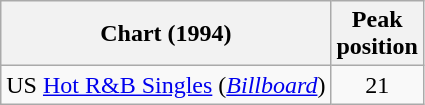<table class="wikitable">
<tr>
<th>Chart (1994)</th>
<th>Peak<br>position</th>
</tr>
<tr>
<td>US <a href='#'>Hot R&B Singles</a> (<em><a href='#'>Billboard</a></em>)</td>
<td align="center">21</td>
</tr>
</table>
